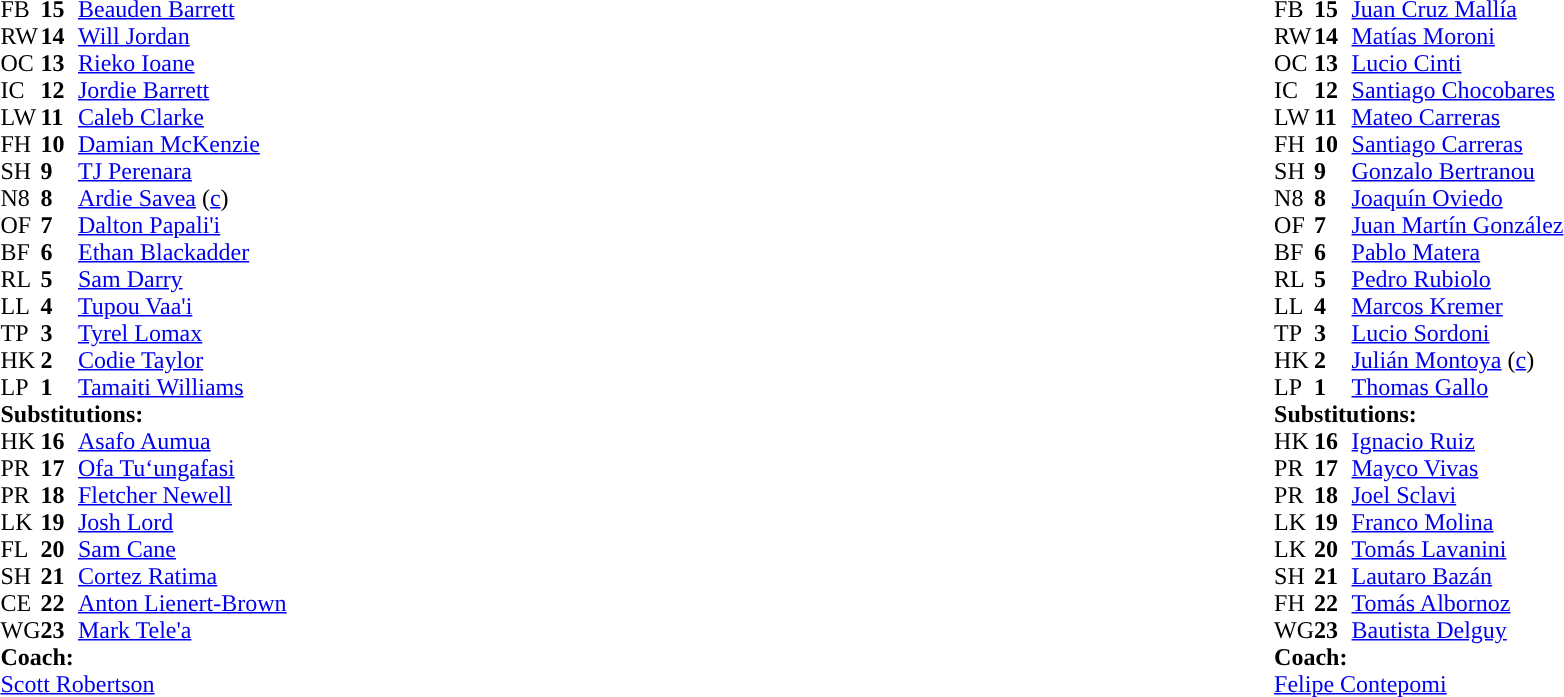<table style="width:100%">
<tr>
<td style="vertical-align:top;width:50%"><br><table cellspacing="0" cellpadding="0">
<tr>
<th width="25"></th>
<th width="25"></th>
</tr>
<tr>
<td>FB</td>
<td><strong>15</strong></td>
<td><a href='#'>Beauden Barrett</a></td>
</tr>
<tr>
<td>RW</td>
<td><strong>14</strong></td>
<td><a href='#'>Will Jordan</a></td>
</tr>
<tr>
<td>OC</td>
<td><strong>13</strong></td>
<td><a href='#'>Rieko Ioane</a></td>
<td></td>
<td></td>
<td></td>
</tr>
<tr>
<td>IC</td>
<td><strong>12</strong></td>
<td><a href='#'>Jordie Barrett</a></td>
</tr>
<tr>
<td>LW</td>
<td><strong>11</strong></td>
<td><a href='#'>Caleb Clarke</a></td>
<td></td>
<td></td>
</tr>
<tr>
<td>FH</td>
<td><strong>10</strong></td>
<td><a href='#'>Damian McKenzie</a></td>
<td></td>
<td></td>
</tr>
<tr>
<td>SH</td>
<td><strong>9</strong></td>
<td><a href='#'>TJ Perenara</a></td>
<td></td>
<td></td>
</tr>
<tr>
<td>N8</td>
<td><strong>8</strong></td>
<td><a href='#'>Ardie Savea</a> (<a href='#'>c</a>)</td>
</tr>
<tr>
<td>OF</td>
<td><strong>7</strong></td>
<td><a href='#'>Dalton Papali'i</a></td>
<td></td>
<td></td>
</tr>
<tr>
<td>BF</td>
<td><strong>6</strong></td>
<td><a href='#'>Ethan Blackadder</a></td>
</tr>
<tr>
<td>RL</td>
<td><strong>5</strong></td>
<td><a href='#'>Sam Darry</a></td>
<td></td>
<td></td>
</tr>
<tr>
<td>LL</td>
<td><strong>4</strong></td>
<td><a href='#'>Tupou Vaa'i</a></td>
</tr>
<tr>
<td>TP</td>
<td><strong>3</strong></td>
<td><a href='#'>Tyrel Lomax</a></td>
<td></td>
<td></td>
</tr>
<tr>
<td>HK</td>
<td><strong>2</strong></td>
<td><a href='#'>Codie Taylor</a></td>
<td></td>
<td></td>
<td></td>
</tr>
<tr>
<td>LP</td>
<td><strong>1</strong></td>
<td><a href='#'>Tamaiti Williams</a></td>
<td></td>
<td></td>
</tr>
<tr>
<td colspan="3"><strong>Substitutions:</strong></td>
</tr>
<tr>
<td>HK</td>
<td><strong>16</strong></td>
<td><a href='#'>Asafo Aumua</a></td>
<td></td>
<td></td>
</tr>
<tr>
<td>PR</td>
<td><strong>17</strong></td>
<td><a href='#'>Ofa Tuʻungafasi</a></td>
<td></td>
<td></td>
</tr>
<tr>
<td>PR</td>
<td><strong>18</strong></td>
<td><a href='#'>Fletcher Newell</a></td>
<td></td>
<td></td>
</tr>
<tr>
<td>LK</td>
<td><strong>19</strong></td>
<td><a href='#'>Josh Lord</a></td>
<td></td>
<td></td>
</tr>
<tr>
<td>FL</td>
<td><strong>20</strong></td>
<td><a href='#'>Sam Cane</a></td>
<td></td>
<td></td>
</tr>
<tr>
<td>SH</td>
<td><strong>21</strong></td>
<td><a href='#'>Cortez Ratima</a></td>
<td></td>
<td></td>
</tr>
<tr>
<td>CE</td>
<td><strong>22</strong></td>
<td><a href='#'>Anton Lienert-Brown</a></td>
<td></td>
<td></td>
</tr>
<tr>
<td>WG</td>
<td><strong>23</strong></td>
<td><a href='#'>Mark Tele'a</a></td>
<td></td>
<td></td>
</tr>
<tr>
<td colspan="3"><strong>Coach:</strong></td>
</tr>
<tr>
<td colspan="3"><a href='#'>Scott Robertson</a></td>
</tr>
</table>
</td>
<td style="vertical-align:top"></td>
<td style="vertical-align:top;width:50%"><br><table cellspacing="0" cellpadding="0" style="margin:auto">
<tr>
<th width="25"></th>
<th width="25"></th>
</tr>
<tr>
<td>FB</td>
<td><strong>15</strong></td>
<td><a href='#'>Juan Cruz Mallía</a></td>
</tr>
<tr>
<td>RW</td>
<td><strong>14</strong></td>
<td><a href='#'>Matías Moroni</a></td>
<td></td>
<td></td>
</tr>
<tr>
<td>OC</td>
<td><strong>13</strong></td>
<td><a href='#'>Lucio Cinti</a></td>
</tr>
<tr>
<td>IC</td>
<td><strong>12</strong></td>
<td><a href='#'>Santiago Chocobares</a></td>
</tr>
<tr>
<td>LW</td>
<td><strong>11</strong></td>
<td><a href='#'>Mateo Carreras</a></td>
<td></td>
<td></td>
<td></td>
</tr>
<tr>
<td>FH</td>
<td><strong>10</strong></td>
<td><a href='#'>Santiago Carreras</a></td>
<td></td>
<td></td>
<td></td>
</tr>
<tr>
<td>SH</td>
<td><strong>9</strong></td>
<td><a href='#'>Gonzalo Bertranou</a></td>
<td></td>
<td></td>
</tr>
<tr>
<td>N8</td>
<td><strong>8</strong></td>
<td><a href='#'>Joaquín Oviedo</a></td>
</tr>
<tr>
<td>OF</td>
<td><strong>7</strong></td>
<td><a href='#'>Juan Martín González</a></td>
</tr>
<tr>
<td>BF</td>
<td><strong>6</strong></td>
<td><a href='#'>Pablo Matera</a></td>
<td></td>
<td></td>
</tr>
<tr>
<td>RL</td>
<td><strong>5</strong></td>
<td><a href='#'>Pedro Rubiolo</a></td>
<td></td>
<td></td>
</tr>
<tr>
<td>LL</td>
<td><strong>4</strong></td>
<td><a href='#'>Marcos Kremer</a></td>
</tr>
<tr>
<td>TP</td>
<td><strong>3</strong></td>
<td><a href='#'>Lucio Sordoni</a></td>
<td></td>
<td></td>
</tr>
<tr>
<td>HK</td>
<td><strong>2</strong></td>
<td><a href='#'>Julián Montoya</a> (<a href='#'>c</a>)</td>
<td></td>
<td></td>
</tr>
<tr>
<td>LP</td>
<td><strong>1</strong></td>
<td><a href='#'>Thomas Gallo</a></td>
<td></td>
<td></td>
</tr>
<tr>
<td colspan="3"><strong>Substitutions:</strong></td>
</tr>
<tr>
<td>HK</td>
<td><strong>16</strong></td>
<td><a href='#'>Ignacio Ruiz</a></td>
<td></td>
<td></td>
</tr>
<tr>
<td>PR</td>
<td><strong>17</strong></td>
<td><a href='#'>Mayco Vivas</a></td>
<td></td>
<td></td>
</tr>
<tr>
<td>PR</td>
<td><strong>18</strong></td>
<td><a href='#'>Joel Sclavi</a></td>
<td></td>
<td></td>
</tr>
<tr>
<td>LK</td>
<td><strong>19</strong></td>
<td><a href='#'>Franco Molina</a></td>
<td></td>
<td></td>
</tr>
<tr>
<td>LK</td>
<td><strong>20</strong></td>
<td><a href='#'>Tomás Lavanini</a></td>
<td></td>
<td></td>
</tr>
<tr>
<td>SH</td>
<td><strong>21</strong></td>
<td><a href='#'>Lautaro Bazán</a></td>
<td></td>
<td></td>
</tr>
<tr>
<td>FH</td>
<td><strong>22</strong></td>
<td><a href='#'>Tomás Albornoz</a></td>
<td></td>
<td></td>
</tr>
<tr>
<td>WG</td>
<td><strong>23</strong></td>
<td><a href='#'>Bautista Delguy</a></td>
<td></td>
<td></td>
</tr>
<tr>
<td colspan="3"><strong>Coach:</strong></td>
</tr>
<tr>
<td colspan="3"><a href='#'>Felipe Contepomi</a></td>
</tr>
</table>
</td>
</tr>
</table>
